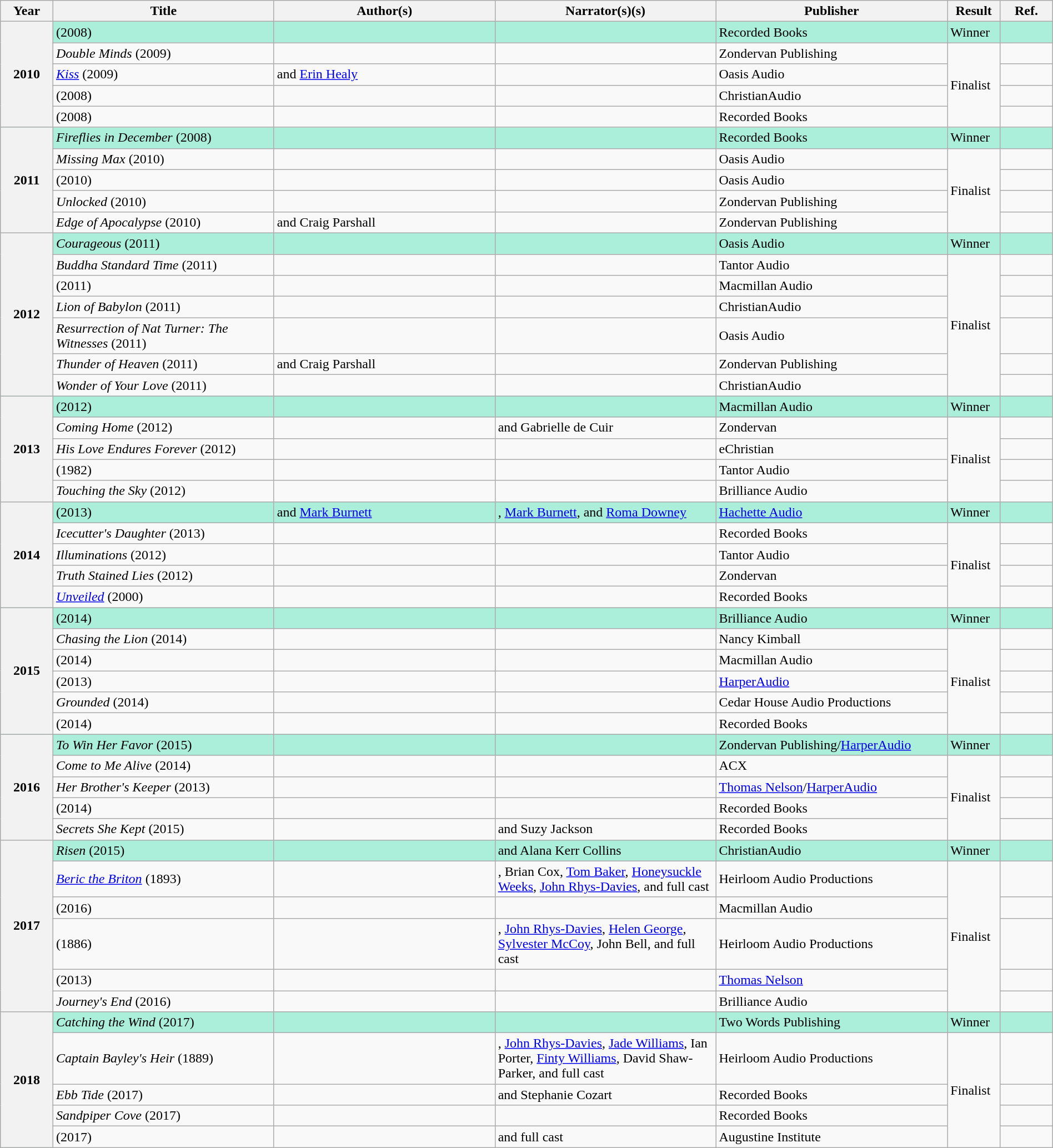<table class="wikitable sortable mw-collapsible" style="width:100%">
<tr>
<th width="5%">Year</th>
<th width="21%">Title</th>
<th width="21%">Author(s)</th>
<th width="21%">Narrator(s)(s)</th>
<th>Publisher</th>
<th width="5%">Result</th>
<th width="5%">Ref.</th>
</tr>
<tr style="background:#ABEED9">
<th rowspan="5">2010</th>
<td><em></em> (2008)</td>
<td></td>
<td></td>
<td>Recorded Books</td>
<td>Winner</td>
<td></td>
</tr>
<tr>
<td><em>Double Minds</em> (2009)</td>
<td></td>
<td></td>
<td>Zondervan Publishing</td>
<td rowspan="4">Finalist</td>
<td></td>
</tr>
<tr>
<td><em><a href='#'>Kiss</a></em> (2009)</td>
<td> and <a href='#'>Erin Healy</a></td>
<td></td>
<td>Oasis Audio</td>
<td></td>
</tr>
<tr>
<td><em></em> (2008)</td>
<td></td>
<td></td>
<td>ChristianAudio</td>
<td></td>
</tr>
<tr>
<td><em></em> (2008)</td>
<td></td>
<td></td>
<td>Recorded Books</td>
<td></td>
</tr>
<tr style="background:#ABEED9">
<th rowspan="5">2011<br></th>
<td><em>Fireflies in December</em> (2008)</td>
<td></td>
<td></td>
<td>Recorded Books</td>
<td>Winner</td>
<td></td>
</tr>
<tr>
<td><em>Missing Max</em> (2010)</td>
<td></td>
<td></td>
<td>Oasis Audio</td>
<td rowspan="4">Finalist</td>
<td></td>
</tr>
<tr>
<td><em></em> (2010)</td>
<td></td>
<td></td>
<td>Oasis Audio</td>
<td></td>
</tr>
<tr>
<td><em>Unlocked</em> (2010)</td>
<td></td>
<td></td>
<td>Zondervan Publishing</td>
<td></td>
</tr>
<tr>
<td><em>Edge of Apocalypse</em> (2010)</td>
<td> and Craig Parshall</td>
<td></td>
<td>Zondervan Publishing</td>
<td></td>
</tr>
<tr style="background:#ABEED9">
<th rowspan="7">2012<br></th>
<td><em>Courageous</em> (2011)</td>
<td></td>
<td></td>
<td>Oasis Audio</td>
<td>Winner</td>
<td></td>
</tr>
<tr>
<td><em>Buddha Standard Time</em> (2011)</td>
<td></td>
<td></td>
<td>Tantor Audio</td>
<td rowspan="6">Finalist</td>
<td></td>
</tr>
<tr>
<td><em></em> (2011)</td>
<td></td>
<td></td>
<td>Macmillan Audio</td>
<td></td>
</tr>
<tr>
<td><em>Lion of Babylon</em> (2011)</td>
<td></td>
<td></td>
<td>ChristianAudio</td>
<td></td>
</tr>
<tr>
<td><em>Resurrection of Nat Turner: The Witnesses</em> (2011)</td>
<td></td>
<td></td>
<td>Oasis Audio</td>
<td></td>
</tr>
<tr>
<td><em>Thunder of Heaven</em> (2011)</td>
<td> and Craig Parshall</td>
<td></td>
<td>Zondervan Publishing</td>
<td></td>
</tr>
<tr>
<td><em>Wonder of Your Love</em> (2011)</td>
<td></td>
<td></td>
<td>ChristianAudio</td>
<td></td>
</tr>
<tr style="background:#ABEED9">
<th rowspan="5">2013<br></th>
<td><em></em> (2012)</td>
<td></td>
<td></td>
<td>Macmillan Audio</td>
<td>Winner</td>
<td></td>
</tr>
<tr>
<td><em>Coming Home</em> (2012)</td>
<td></td>
<td> and Gabrielle de Cuir</td>
<td>Zondervan</td>
<td rowspan="4">Finalist</td>
<td></td>
</tr>
<tr>
<td><em>His Love Endures Forever</em> (2012)</td>
<td></td>
<td></td>
<td>eChristian</td>
<td></td>
</tr>
<tr>
<td><em></em> (1982)</td>
<td></td>
<td></td>
<td>Tantor Audio</td>
<td></td>
</tr>
<tr>
<td><em>Touching the Sky</em> (2012)</td>
<td></td>
<td></td>
<td>Brilliance Audio</td>
<td></td>
</tr>
<tr style="background:#ABEED9">
<th rowspan="5">2014<br></th>
<td><em></em> (2013)</td>
<td> and <a href='#'>Mark Burnett</a></td>
<td>, <a href='#'>Mark Burnett</a>, and <a href='#'>Roma Downey</a></td>
<td><a href='#'>Hachette Audio</a></td>
<td>Winner</td>
<td></td>
</tr>
<tr>
<td><em>Icecutter's Daughter</em> (2013)</td>
<td></td>
<td></td>
<td>Recorded Books</td>
<td rowspan="4">Finalist</td>
<td></td>
</tr>
<tr>
<td><em>Illuminations</em> (2012)</td>
<td></td>
<td></td>
<td>Tantor Audio</td>
<td></td>
</tr>
<tr>
<td><em>Truth Stained Lies</em> (2012)</td>
<td></td>
<td></td>
<td>Zondervan</td>
<td></td>
</tr>
<tr>
<td><em><a href='#'>Unveiled</a></em> (2000)</td>
<td></td>
<td></td>
<td>Recorded Books</td>
<td></td>
</tr>
<tr style="background:#ABEED9">
<th rowspan="6">2015<br></th>
<td><em></em> (2014)</td>
<td></td>
<td></td>
<td>Brilliance Audio</td>
<td>Winner</td>
<td></td>
</tr>
<tr>
<td><em>Chasing the Lion</em> (2014)</td>
<td></td>
<td></td>
<td>Nancy Kimball</td>
<td rowspan="5">Finalist</td>
<td></td>
</tr>
<tr>
<td><em></em> (2014)</td>
<td></td>
<td></td>
<td>Macmillan Audio</td>
<td></td>
</tr>
<tr>
<td><em></em> (2013)</td>
<td></td>
<td></td>
<td><a href='#'>HarperAudio</a></td>
<td></td>
</tr>
<tr>
<td><em>Grounded</em> (2014)</td>
<td></td>
<td></td>
<td>Cedar House Audio Productions</td>
<td></td>
</tr>
<tr>
<td><em></em> (2014)</td>
<td></td>
<td></td>
<td>Recorded Books</td>
<td></td>
</tr>
<tr style="background:#ABEED9">
<th rowspan="5">2016<br></th>
<td><em>To Win Her Favor</em> (2015)</td>
<td></td>
<td></td>
<td>Zondervan Publishing/<a href='#'>HarperAudio</a></td>
<td>Winner</td>
<td></td>
</tr>
<tr>
<td><em>Come to Me Alive</em> (2014)</td>
<td></td>
<td></td>
<td>ACX</td>
<td rowspan="4">Finalist</td>
<td></td>
</tr>
<tr>
<td><em>Her Brother's Keeper</em> (2013)</td>
<td></td>
<td></td>
<td><a href='#'>Thomas Nelson</a>/<a href='#'>HarperAudio</a></td>
<td></td>
</tr>
<tr>
<td><em></em> (2014)</td>
<td></td>
<td></td>
<td>Recorded Books</td>
<td></td>
</tr>
<tr>
<td><em>Secrets She Kept</em> (2015)</td>
<td></td>
<td> and Suzy Jackson</td>
<td>Recorded Books</td>
<td></td>
</tr>
<tr style="background:#ABEED9">
<th rowspan="6">2017<br></th>
<td><em>Risen</em> (2015)</td>
<td></td>
<td> and Alana Kerr Collins</td>
<td>ChristianAudio</td>
<td>Winner</td>
<td></td>
</tr>
<tr>
<td><em><a href='#'>Beric the Briton</a></em> (1893)</td>
<td></td>
<td>, Brian Cox, <a href='#'>Tom Baker</a>, <a href='#'>Honeysuckle Weeks</a>, <a href='#'>John Rhys-Davies</a>, and full cast</td>
<td>Heirloom Audio Productions</td>
<td rowspan="5">Finalist</td>
<td></td>
</tr>
<tr>
<td><em></em> (2016)</td>
<td></td>
<td></td>
<td>Macmillan Audio</td>
<td></td>
</tr>
<tr>
<td><em></em> (1886)</td>
<td></td>
<td>, <a href='#'>John Rhys-Davies</a>, <a href='#'>Helen George</a>, <a href='#'>Sylvester McCoy</a>, John Bell, and full cast</td>
<td>Heirloom Audio Productions</td>
<td></td>
</tr>
<tr>
<td><em></em> (2013)</td>
<td></td>
<td></td>
<td><a href='#'>Thomas Nelson</a></td>
<td></td>
</tr>
<tr>
<td><em>Journey's End</em> (2016)</td>
<td></td>
<td></td>
<td>Brilliance Audio</td>
<td></td>
</tr>
<tr style="background:#ABEED9">
<th rowspan="5">2018<br></th>
<td><em>Catching the Wind</em> (2017)</td>
<td></td>
<td></td>
<td>Two Words Publishing</td>
<td>Winner</td>
<td></td>
</tr>
<tr>
<td><em>Captain Bayley's Heir</em> (1889)</td>
<td></td>
<td>, <a href='#'>John Rhys-Davies</a>, <a href='#'>Jade Williams</a>, Ian Porter, <a href='#'>Finty Williams</a>, David Shaw-Parker, and full cast</td>
<td>Heirloom Audio Productions</td>
<td rowspan="4">Finalist</td>
<td></td>
</tr>
<tr>
<td><em>Ebb Tide</em> (2017)</td>
<td></td>
<td> and Stephanie Cozart</td>
<td>Recorded Books</td>
<td></td>
</tr>
<tr>
<td><em>Sandpiper Cove</em> (2017)</td>
<td></td>
<td></td>
<td>Recorded Books</td>
<td></td>
</tr>
<tr>
<td><em></em> (2017)</td>
<td></td>
<td> and full cast</td>
<td>Augustine Institute</td>
<td></td>
</tr>
</table>
